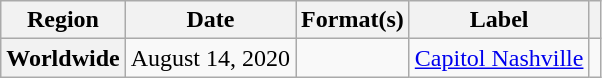<table class="wikitable plainrowheaders">
<tr>
<th scope="col">Region</th>
<th scope="col">Date</th>
<th scope="col">Format(s)</th>
<th scope="col">Label</th>
<th scope="col"></th>
</tr>
<tr>
<th scope="row">Worldwide</th>
<td>August 14, 2020</td>
<td></td>
<td><a href='#'>Capitol Nashville</a></td>
<td></td>
</tr>
</table>
